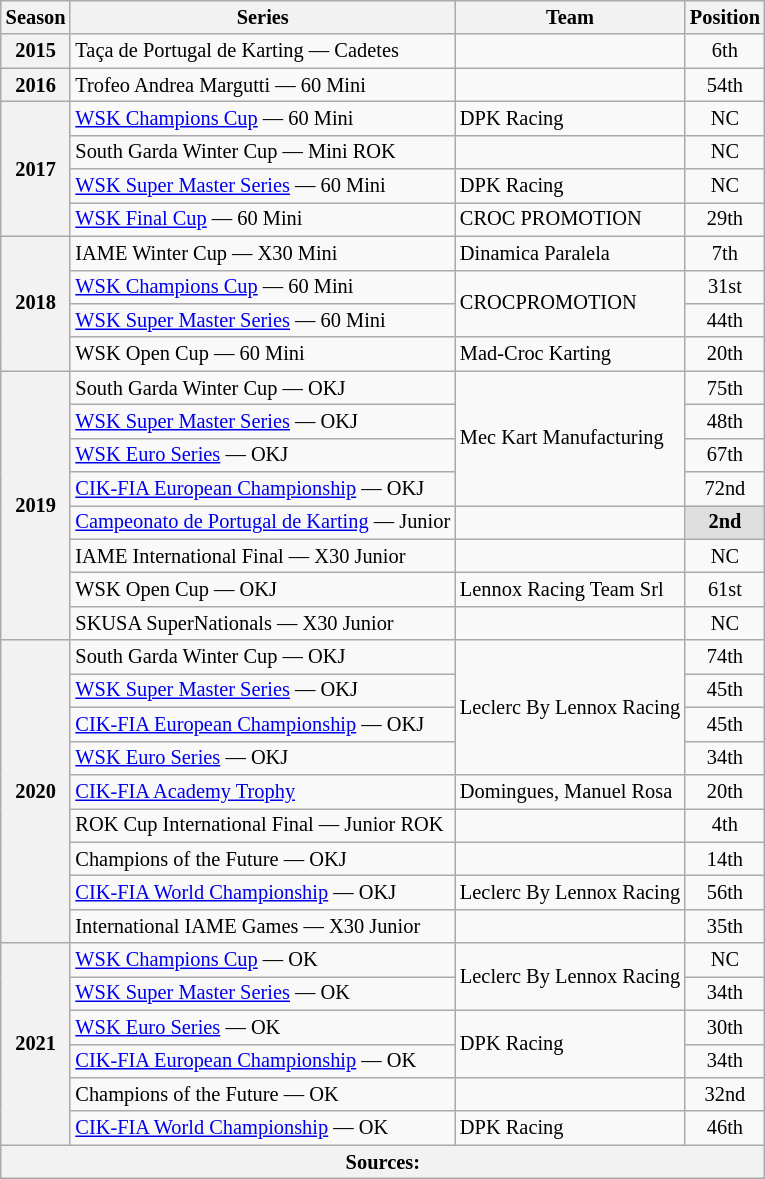<table class="wikitable" style="font-size: 85%; text-align:center">
<tr>
<th>Season</th>
<th>Series</th>
<th>Team</th>
<th>Position</th>
</tr>
<tr>
<th>2015</th>
<td align="left">Taça de Portugal de Karting — Cadetes</td>
<td align="left"></td>
<td>6th</td>
</tr>
<tr>
<th>2016</th>
<td align="left">Trofeo Andrea Margutti — 60 Mini</td>
<td align="left"></td>
<td>54th</td>
</tr>
<tr>
<th rowspan="4">2017</th>
<td align="left"><a href='#'>WSK Champions Cup</a> — 60 Mini</td>
<td align="left">DPK Racing</td>
<td>NC</td>
</tr>
<tr>
<td align="left">South Garda Winter Cup — Mini ROK</td>
<td align="left"></td>
<td>NC</td>
</tr>
<tr>
<td align="left"><a href='#'>WSK Super Master Series</a> — 60 Mini</td>
<td align="left">DPK Racing</td>
<td>NC</td>
</tr>
<tr>
<td align="left"><a href='#'>WSK Final Cup</a> — 60 Mini</td>
<td align="left">CROC PROMOTION</td>
<td>29th</td>
</tr>
<tr>
<th rowspan="4">2018</th>
<td align="left">IAME Winter Cup — X30 Mini</td>
<td align="left">Dinamica Paralela</td>
<td>7th</td>
</tr>
<tr>
<td align="left"><a href='#'>WSK Champions Cup</a> — 60 Mini</td>
<td rowspan="2" align="left">CROCPROMOTION</td>
<td>31st</td>
</tr>
<tr>
<td align="left"><a href='#'>WSK Super Master Series</a> — 60 Mini</td>
<td>44th</td>
</tr>
<tr>
<td align="left">WSK Open Cup — 60 Mini</td>
<td align="left">Mad-Croc Karting</td>
<td>20th</td>
</tr>
<tr>
<th rowspan="8">2019</th>
<td align="left">South Garda Winter Cup — OKJ</td>
<td rowspan="4"  align="left">Mec Kart Manufacturing</td>
<td>75th</td>
</tr>
<tr>
<td align="left"><a href='#'>WSK Super Master Series</a> — OKJ</td>
<td>48th</td>
</tr>
<tr>
<td align="left"><a href='#'>WSK Euro Series</a> — OKJ</td>
<td>67th</td>
</tr>
<tr>
<td align="left"><a href='#'>CIK-FIA European Championship</a> — OKJ</td>
<td>72nd</td>
</tr>
<tr>
<td align="left"><a href='#'>Campeonato de Portugal de Karting</a> — Junior</td>
<td align="left"></td>
<td style="background:#DFDFDF;"><strong>2nd</strong></td>
</tr>
<tr>
<td align="left">IAME International Final — X30 Junior</td>
<td align="left"></td>
<td>NC</td>
</tr>
<tr>
<td align="left">WSK Open Cup — OKJ</td>
<td align="left">Lennox Racing Team Srl</td>
<td>61st</td>
</tr>
<tr>
<td align="left">SKUSA SuperNationals — X30 Junior</td>
<td align="left"></td>
<td>NC</td>
</tr>
<tr>
<th rowspan="9">2020</th>
<td align="left">South Garda Winter Cup — OKJ</td>
<td rowspan="4" align="left">Leclerc By Lennox Racing</td>
<td>74th</td>
</tr>
<tr>
<td align="left"><a href='#'>WSK Super Master Series</a> — OKJ</td>
<td>45th</td>
</tr>
<tr>
<td align="left"><a href='#'>CIK-FIA European Championship</a> — OKJ</td>
<td>45th</td>
</tr>
<tr>
<td align="left"><a href='#'>WSK Euro Series</a> — OKJ</td>
<td>34th</td>
</tr>
<tr>
<td align="left"><a href='#'>CIK-FIA Academy Trophy</a></td>
<td align="left">Domingues, Manuel Rosa</td>
<td>20th</td>
</tr>
<tr>
<td align="left">ROK Cup International Final — Junior ROK</td>
<td align="left"></td>
<td>4th</td>
</tr>
<tr>
<td align="left">Champions of the Future — OKJ</td>
<td align="left"></td>
<td>14th</td>
</tr>
<tr>
<td align="left"><a href='#'>CIK-FIA World Championship</a> — OKJ</td>
<td align="left">Leclerc By Lennox Racing</td>
<td>56th</td>
</tr>
<tr>
<td align="left">International IAME Games — X30 Junior</td>
<td align="left"></td>
<td>35th</td>
</tr>
<tr>
<th rowspan="6">2021</th>
<td align="left"><a href='#'>WSK Champions Cup</a> — OK</td>
<td rowspan="2" align="left">Leclerc By Lennox Racing</td>
<td>NC</td>
</tr>
<tr>
<td align="left"><a href='#'>WSK Super Master Series</a> — OK</td>
<td>34th</td>
</tr>
<tr>
<td align="left"><a href='#'>WSK Euro Series</a> — OK</td>
<td rowspan="2" align="left">DPK Racing</td>
<td>30th</td>
</tr>
<tr>
<td align="left"><a href='#'>CIK-FIA European Championship</a> — OK</td>
<td>34th</td>
</tr>
<tr>
<td align="left">Champions of the Future — OK</td>
<td align="left"></td>
<td>32nd</td>
</tr>
<tr>
<td align="left"><a href='#'>CIK-FIA World Championship</a> — OK</td>
<td align="left">DPK Racing</td>
<td>46th</td>
</tr>
<tr>
<th colspan="4">Sources:</th>
</tr>
</table>
